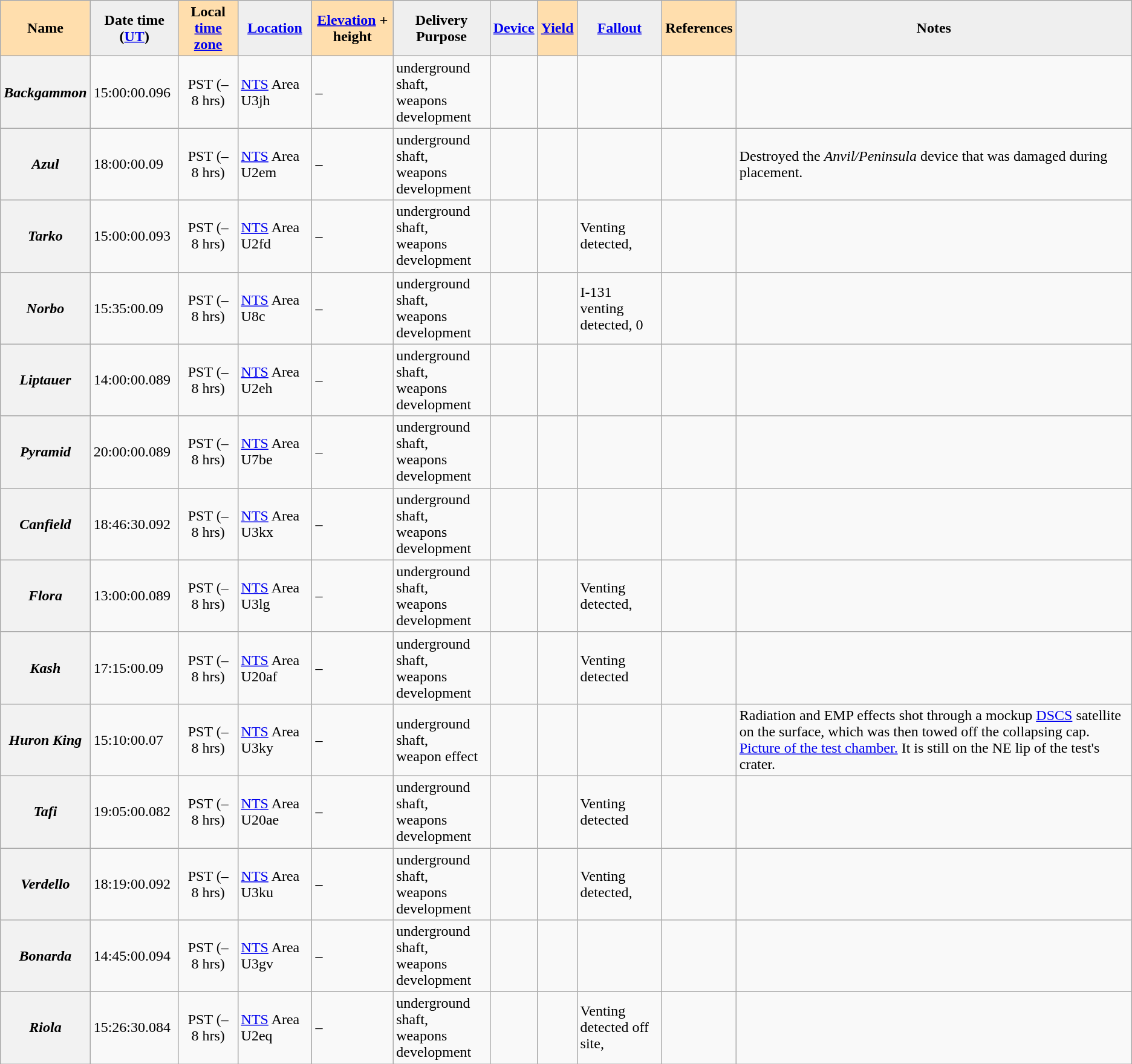<table class="wikitable sortable">
<tr>
<th style="background:#ffdead;">Name </th>
<th style="background:#efefef;">Date time (<a href='#'>UT</a>)</th>
<th style="background:#ffdead;">Local <a href='#'>time zone</a></th>
<th style="background:#efefef;"><a href='#'>Location</a></th>
<th style="background:#ffdead;"><a href='#'>Elevation</a> + height </th>
<th style="background:#efefef;">Delivery <br>Purpose </th>
<th style="background:#efefef;"><a href='#'>Device</a></th>
<th style="background:#ffdead;"><a href='#'>Yield</a></th>
<th style="background:#efefef;" class="unsortable"><a href='#'>Fallout</a></th>
<th style="background:#ffdead;" class="unsortable">References</th>
<th style="background:#efefef;" class="unsortable">Notes</th>
</tr>
<tr>
<th><em>Backgammon</em></th>
<td> 15:00:00.096</td>
<td style="text-align:center;">PST (–8 hrs)<br></td>
<td><a href='#'>NTS</a> Area U3jh </td>
<td> – </td>
<td>underground shaft,<br>weapons development</td>
<td></td>
<td style="text-align:center;"></td>
<td></td>
<td></td>
<td></td>
</tr>
<tr>
<th><em>Azul</em></th>
<td> 18:00:00.09</td>
<td style="text-align:center;">PST (–8 hrs)<br></td>
<td><a href='#'>NTS</a> Area U2em </td>
<td> – </td>
<td>underground shaft,<br>weapons development</td>
<td></td>
<td style="text-align:center;"></td>
<td></td>
<td></td>
<td>Destroyed the <em>Anvil/Peninsula</em> device that was damaged during placement.</td>
</tr>
<tr>
<th><em>Tarko</em></th>
<td> 15:00:00.093</td>
<td style="text-align:center;">PST (–8 hrs)<br></td>
<td><a href='#'>NTS</a> Area U2fd </td>
<td> – </td>
<td>underground shaft,<br>weapons development</td>
<td></td>
<td style="text-align:center;"></td>
<td>Venting detected, </td>
<td></td>
<td></td>
</tr>
<tr>
<th><em>Norbo</em></th>
<td> 15:35:00.09</td>
<td style="text-align:center;">PST (–8 hrs)<br></td>
<td><a href='#'>NTS</a> Area U8c </td>
<td> – </td>
<td>underground shaft,<br>weapons development</td>
<td></td>
<td style="text-align:center;"></td>
<td>I-131 venting detected, 0</td>
<td></td>
<td></td>
</tr>
<tr>
<th><em>Liptauer</em></th>
<td> 14:00:00.089</td>
<td style="text-align:center;">PST (–8 hrs)<br></td>
<td><a href='#'>NTS</a> Area U2eh </td>
<td> – </td>
<td>underground shaft,<br>weapons development</td>
<td></td>
<td style="text-align:center;"></td>
<td></td>
<td></td>
<td></td>
</tr>
<tr>
<th><em>Pyramid</em></th>
<td> 20:00:00.089</td>
<td style="text-align:center;">PST (–8 hrs)<br></td>
<td><a href='#'>NTS</a> Area U7be </td>
<td> – </td>
<td>underground shaft,<br>weapons development</td>
<td></td>
<td style="text-align:center;"></td>
<td></td>
<td></td>
<td></td>
</tr>
<tr>
<th><em>Canfield</em></th>
<td> 18:46:30.092</td>
<td style="text-align:center;">PST (–8 hrs)<br></td>
<td><a href='#'>NTS</a> Area U3kx </td>
<td> – </td>
<td>underground shaft,<br>weapons development</td>
<td></td>
<td style="text-align:center;"></td>
<td></td>
<td></td>
<td></td>
</tr>
<tr>
<th><em>Flora</em></th>
<td> 13:00:00.089</td>
<td style="text-align:center;">PST (–8 hrs)<br></td>
<td><a href='#'>NTS</a> Area U3lg </td>
<td> – </td>
<td>underground shaft,<br>weapons development</td>
<td></td>
<td style="text-align:center;"></td>
<td>Venting detected, </td>
<td></td>
<td></td>
</tr>
<tr>
<th><em>Kash</em></th>
<td> 17:15:00.09</td>
<td style="text-align:center;">PST (–8 hrs)<br></td>
<td><a href='#'>NTS</a> Area U20af </td>
<td> – </td>
<td>underground shaft,<br>weapons development</td>
<td></td>
<td style="text-align:center;"></td>
<td>Venting detected</td>
<td></td>
<td></td>
</tr>
<tr>
<th><em>Huron King</em></th>
<td> 15:10:00.07</td>
<td style="text-align:center;">PST (–8 hrs)<br></td>
<td><a href='#'>NTS</a> Area U3ky </td>
<td> – </td>
<td>underground shaft,<br>weapon effect</td>
<td></td>
<td style="text-align:center;"></td>
<td></td>
<td></td>
<td>Radiation and EMP effects shot through a mockup <a href='#'>DSCS</a> satellite on the surface, which was then towed off the collapsing cap.  <a href='#'>Picture of the test chamber.</a>  It is still on the NE lip of the test's crater.</td>
</tr>
<tr>
<th><em>Tafi</em></th>
<td> 19:05:00.082</td>
<td style="text-align:center;">PST (–8 hrs)<br></td>
<td><a href='#'>NTS</a> Area U20ae </td>
<td> – </td>
<td>underground shaft,<br>weapons development</td>
<td></td>
<td style="text-align:center;"></td>
<td>Venting detected</td>
<td></td>
<td></td>
</tr>
<tr>
<th><em>Verdello</em></th>
<td> 18:19:00.092</td>
<td style="text-align:center;">PST (–8 hrs)<br></td>
<td><a href='#'>NTS</a> Area U3ku </td>
<td> – </td>
<td>underground shaft,<br>weapons development</td>
<td></td>
<td style="text-align:center;"></td>
<td>Venting detected, </td>
<td></td>
<td></td>
</tr>
<tr>
<th><em>Bonarda</em></th>
<td> 14:45:00.094</td>
<td style="text-align:center;">PST (–8 hrs)<br></td>
<td><a href='#'>NTS</a> Area U3gv </td>
<td> – </td>
<td>underground shaft,<br>weapons development</td>
<td></td>
<td style="text-align:center;"></td>
<td></td>
<td></td>
<td></td>
</tr>
<tr>
<th><em>Riola</em></th>
<td> 15:26:30.084</td>
<td style="text-align:center;">PST (–8 hrs)<br></td>
<td><a href='#'>NTS</a> Area U2eq </td>
<td> – </td>
<td>underground shaft,<br>weapons development</td>
<td></td>
<td style="text-align:center;"></td>
<td>Venting detected off site, </td>
<td></td>
<td></td>
</tr>
</table>
